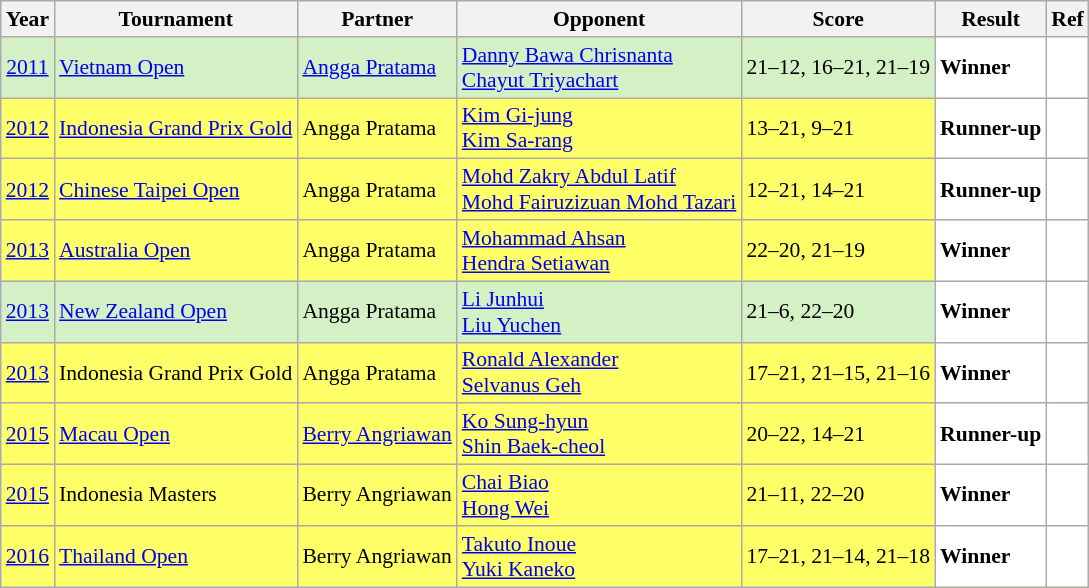<table class="sortable wikitable" style="font-size: 90%">
<tr>
<th>Year</th>
<th>Tournament</th>
<th>Partner</th>
<th>Opponent</th>
<th>Score</th>
<th>Result</th>
<th>Ref</th>
</tr>
<tr style="background:#D4F1C5">
<td align="center"><a href='#'>2011</a></td>
<td align="left"><a href='#'>Vietnam Open</a></td>
<td align="left"> <a href='#'>Angga Pratama</a></td>
<td align="left"> <a href='#'>Danny Bawa Chrisnanta</a><br> <a href='#'>Chayut Triyachart</a></td>
<td align="left">21–12, 16–21, 21–19</td>
<td style="text-align: left; background:white"> <strong>Winner</strong></td>
<td style="text-align:center; background:white"></td>
</tr>
<tr style="background:#FFFF67">
<td align="center"><a href='#'>2012</a></td>
<td align="left"><a href='#'>Indonesia Grand Prix Gold</a></td>
<td align="left"> Angga Pratama</td>
<td align="left"> <a href='#'>Kim Gi-jung</a><br> <a href='#'>Kim Sa-rang</a></td>
<td align="left">13–21, 9–21</td>
<td style="text-align: left; background:white"> <strong>Runner-up</strong></td>
<td style="text-align:center; background:white"></td>
</tr>
<tr style="background:#FFFF67">
<td align="center"><a href='#'>2012</a></td>
<td align="left"><a href='#'>Chinese Taipei Open</a></td>
<td align="left"> Angga Pratama</td>
<td align="left"> <a href='#'>Mohd Zakry Abdul Latif</a><br> <a href='#'>Mohd Fairuzizuan Mohd Tazari</a></td>
<td align="left">12–21, 14–21</td>
<td style="text-align: left; background:white"> <strong>Runner-up</strong></td>
<td style="text-align:center; background:white"></td>
</tr>
<tr style="background:#FFFF67">
<td align="center"><a href='#'>2013</a></td>
<td align="left"><a href='#'>Australia Open</a></td>
<td align="left"> Angga Pratama</td>
<td align="left"> <a href='#'>Mohammad Ahsan</a><br> <a href='#'>Hendra Setiawan</a></td>
<td align="left">22–20, 21–19</td>
<td style="text-align: left; background:white"> <strong>Winner</strong></td>
<td style="text-align:center; background:white"></td>
</tr>
<tr style="background:#D4F1C5">
<td align="center"><a href='#'>2013</a></td>
<td align="left"><a href='#'>New Zealand Open</a></td>
<td align="left"> Angga Pratama</td>
<td align="left"> <a href='#'>Li Junhui</a><br> <a href='#'>Liu Yuchen</a></td>
<td align="left">21–6, 22–20</td>
<td style="text-align: left; background:white"> <strong>Winner</strong></td>
<td style="text-align:center; background:white"></td>
</tr>
<tr style="background:#FFFF67">
<td align="center"><a href='#'>2013</a></td>
<td align="left">Indonesia Grand Prix Gold</td>
<td align="left"> Angga Pratama</td>
<td align="left"> <a href='#'>Ronald Alexander</a><br> <a href='#'>Selvanus Geh</a></td>
<td align="left">17–21, 21–15, 21–16</td>
<td style="text-align: left; background:white"> <strong>Winner</strong></td>
<td style="text-align:center; background:white"></td>
</tr>
<tr style="background:#FFFF67">
<td align="center"><a href='#'>2015</a></td>
<td align="left"><a href='#'>Macau Open</a></td>
<td align="left"> <a href='#'>Berry Angriawan</a></td>
<td align="left"> <a href='#'>Ko Sung-hyun</a><br> <a href='#'>Shin Baek-cheol</a></td>
<td align="left">20–22, 14–21</td>
<td style="text-align: left; background:white"> <strong>Runner-up</strong></td>
<td style="text-align:center; background:white"></td>
</tr>
<tr style="background:#FFFF67">
<td align="center"><a href='#'>2015</a></td>
<td align="left">Indonesia Masters</td>
<td align="left"> Berry Angriawan</td>
<td align="left"> <a href='#'>Chai Biao</a><br> <a href='#'>Hong Wei</a></td>
<td align="left">21–11, 22–20</td>
<td style="text-align: left; background:white"> <strong>Winner</strong></td>
<td style="text-align:center; background:white"></td>
</tr>
<tr style="background:#FFFF67">
<td align="center"><a href='#'>2016</a></td>
<td align="left"><a href='#'>Thailand Open</a></td>
<td align="left"> Berry Angriawan</td>
<td align="left"> <a href='#'>Takuto Inoue</a><br> <a href='#'>Yuki Kaneko</a></td>
<td align="left">17–21, 21–14, 21–18</td>
<td style="text-align: left; background:white"> <strong>Winner</strong></td>
<td style="text-align:center; background:white"></td>
</tr>
</table>
